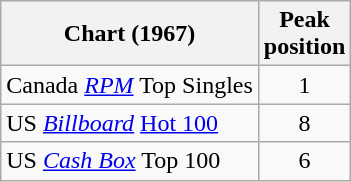<table class="wikitable sortable">
<tr>
<th>Chart (1967)</th>
<th>Peak<br>position</th>
</tr>
<tr>
<td>Canada <em><a href='#'>RPM</a></em> Top Singles</td>
<td style="text-align:center;">1</td>
</tr>
<tr>
<td>US <em><a href='#'>Billboard</a></em> <a href='#'>Hot 100</a></td>
<td style="text-align:center;">8</td>
</tr>
<tr>
<td>US <a href='#'><em>Cash Box</em></a> Top 100</td>
<td align="center">6</td>
</tr>
</table>
